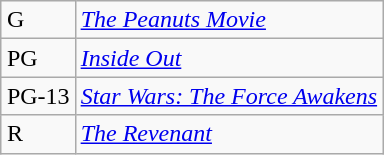<table class="wikitable sortable" style="margin:auto; margin:auto;">
<tr>
<td>G</td>
<td><em><a href='#'>The Peanuts Movie</a></em></td>
</tr>
<tr>
<td>PG</td>
<td><em><a href='#'>Inside Out</a></em></td>
</tr>
<tr>
<td>PG-13</td>
<td><em><a href='#'>Star Wars: The Force Awakens</a></em></td>
</tr>
<tr>
<td>R</td>
<td><em><a href='#'>The Revenant</a></em></td>
</tr>
</table>
